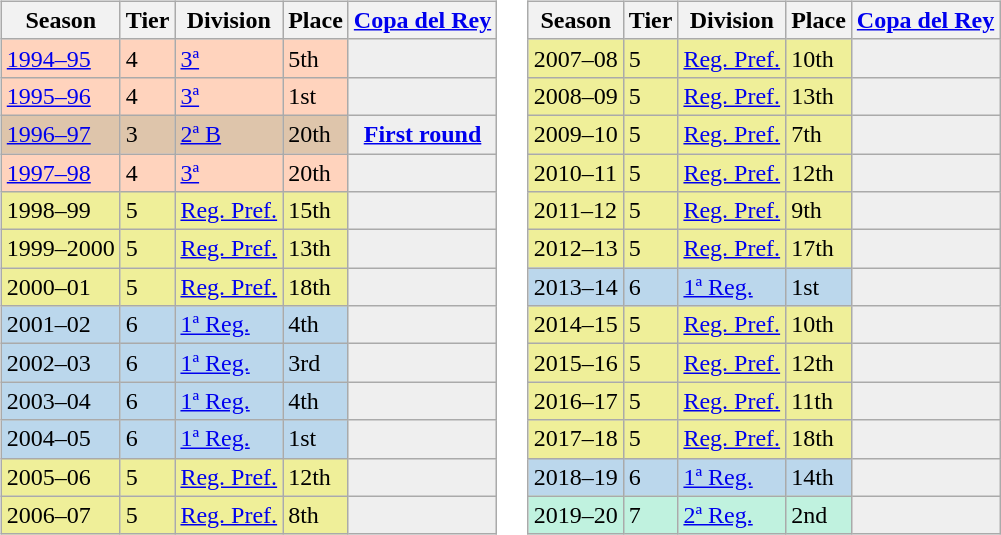<table>
<tr>
<td valign="top" width=0%><br><table class="wikitable">
<tr style="background:#f0f6fa;">
<th>Season</th>
<th>Tier</th>
<th>Division</th>
<th>Place</th>
<th><a href='#'>Copa del Rey</a></th>
</tr>
<tr>
<td style="background:#FFD3BD;"><a href='#'>1994–95</a></td>
<td style="background:#FFD3BD;">4</td>
<td style="background:#FFD3BD;"><a href='#'>3ª</a></td>
<td style="background:#FFD3BD;">5th</td>
<td style="background:#efefef;"></td>
</tr>
<tr>
<td style="background:#FFD3BD;"><a href='#'>1995–96</a></td>
<td style="background:#FFD3BD;">4</td>
<td style="background:#FFD3BD;"><a href='#'>3ª</a></td>
<td style="background:#FFD3BD;">1st</td>
<td style="background:#efefef;"></td>
</tr>
<tr>
<td style="background:#DEC5AB;"><a href='#'>1996–97</a></td>
<td style="background:#DEC5AB;">3</td>
<td style="background:#DEC5AB;"><a href='#'>2ª B</a></td>
<td style="background:#DEC5AB;">20th</td>
<th style="background:#efefef;"><a href='#'>First round</a></th>
</tr>
<tr>
<td style="background:#FFD3BD;"><a href='#'>1997–98</a></td>
<td style="background:#FFD3BD;">4</td>
<td style="background:#FFD3BD;"><a href='#'>3ª</a></td>
<td style="background:#FFD3BD;">20th</td>
<td style="background:#efefef;"></td>
</tr>
<tr>
<td style="background:#EFEF99;">1998–99</td>
<td style="background:#EFEF99;">5</td>
<td style="background:#EFEF99;"><a href='#'>Reg. Pref.</a></td>
<td style="background:#EFEF99;">15th</td>
<td style="background:#efefef;"></td>
</tr>
<tr>
<td style="background:#EFEF99;">1999–2000</td>
<td style="background:#EFEF99;">5</td>
<td style="background:#EFEF99;"><a href='#'>Reg. Pref.</a></td>
<td style="background:#EFEF99;">13th</td>
<td style="background:#efefef;"></td>
</tr>
<tr>
<td style="background:#EFEF99;">2000–01</td>
<td style="background:#EFEF99;">5</td>
<td style="background:#EFEF99;"><a href='#'>Reg. Pref.</a></td>
<td style="background:#EFEF99;">18th</td>
<td style="background:#efefef;"></td>
</tr>
<tr>
<td style="background:#BBD7EC;">2001–02</td>
<td style="background:#BBD7EC;">6</td>
<td style="background:#BBD7EC;"><a href='#'>1ª Reg.</a></td>
<td style="background:#BBD7EC;">4th</td>
<td style="background:#efefef;"></td>
</tr>
<tr>
<td style="background:#BBD7EC;">2002–03</td>
<td style="background:#BBD7EC;">6</td>
<td style="background:#BBD7EC;"><a href='#'>1ª Reg.</a></td>
<td style="background:#BBD7EC;">3rd</td>
<td style="background:#efefef;"></td>
</tr>
<tr>
<td style="background:#BBD7EC;">2003–04</td>
<td style="background:#BBD7EC;">6</td>
<td style="background:#BBD7EC;"><a href='#'>1ª Reg.</a></td>
<td style="background:#BBD7EC;">4th</td>
<td style="background:#efefef;"></td>
</tr>
<tr>
<td style="background:#BBD7EC;">2004–05</td>
<td style="background:#BBD7EC;">6</td>
<td style="background:#BBD7EC;"><a href='#'>1ª Reg.</a></td>
<td style="background:#BBD7EC;">1st</td>
<td style="background:#efefef;"></td>
</tr>
<tr>
<td style="background:#EFEF99;">2005–06</td>
<td style="background:#EFEF99;">5</td>
<td style="background:#EFEF99;"><a href='#'>Reg. Pref.</a></td>
<td style="background:#EFEF99;">12th</td>
<td style="background:#efefef;"></td>
</tr>
<tr>
<td style="background:#EFEF99;">2006–07</td>
<td style="background:#EFEF99;">5</td>
<td style="background:#EFEF99;"><a href='#'>Reg. Pref.</a></td>
<td style="background:#EFEF99;">8th</td>
<td style="background:#efefef;"></td>
</tr>
</table>
</td>
<td valign="top" width=0%><br><table class="wikitable">
<tr style="background:#f0f6fa;">
<th>Season</th>
<th>Tier</th>
<th>Division</th>
<th>Place</th>
<th><a href='#'>Copa del Rey</a></th>
</tr>
<tr>
<td style="background:#EFEF99;">2007–08</td>
<td style="background:#EFEF99;">5</td>
<td style="background:#EFEF99;"><a href='#'>Reg. Pref.</a></td>
<td style="background:#EFEF99;">10th</td>
<td style="background:#efefef;"></td>
</tr>
<tr>
<td style="background:#EFEF99;">2008–09</td>
<td style="background:#EFEF99;">5</td>
<td style="background:#EFEF99;"><a href='#'>Reg. Pref.</a></td>
<td style="background:#EFEF99;">13th</td>
<td style="background:#efefef;"></td>
</tr>
<tr>
<td style="background:#EFEF99;">2009–10</td>
<td style="background:#EFEF99;">5</td>
<td style="background:#EFEF99;"><a href='#'>Reg. Pref.</a></td>
<td style="background:#EFEF99;">7th</td>
<td style="background:#efefef;"></td>
</tr>
<tr>
<td style="background:#EFEF99;">2010–11</td>
<td style="background:#EFEF99;">5</td>
<td style="background:#EFEF99;"><a href='#'>Reg. Pref.</a></td>
<td style="background:#EFEF99;">12th</td>
<td style="background:#efefef;"></td>
</tr>
<tr>
<td style="background:#EFEF99;">2011–12</td>
<td style="background:#EFEF99;">5</td>
<td style="background:#EFEF99;"><a href='#'>Reg. Pref.</a></td>
<td style="background:#EFEF99;">9th</td>
<td style="background:#efefef;"></td>
</tr>
<tr>
<td style="background:#EFEF99;">2012–13</td>
<td style="background:#EFEF99;">5</td>
<td style="background:#EFEF99;"><a href='#'>Reg. Pref.</a></td>
<td style="background:#EFEF99;">17th</td>
<td style="background:#efefef;"></td>
</tr>
<tr>
<td style="background:#BBD7EC;">2013–14</td>
<td style="background:#BBD7EC;">6</td>
<td style="background:#BBD7EC;"><a href='#'>1ª Reg.</a></td>
<td style="background:#BBD7EC;">1st</td>
<td style="background:#efefef;"></td>
</tr>
<tr>
<td style="background:#EFEF99;">2014–15</td>
<td style="background:#EFEF99;">5</td>
<td style="background:#EFEF99;"><a href='#'>Reg. Pref.</a></td>
<td style="background:#EFEF99;">10th</td>
<td style="background:#efefef;"></td>
</tr>
<tr>
<td style="background:#EFEF99;">2015–16</td>
<td style="background:#EFEF99;">5</td>
<td style="background:#EFEF99;"><a href='#'>Reg. Pref.</a></td>
<td style="background:#EFEF99;">12th</td>
<td style="background:#efefef;"></td>
</tr>
<tr>
<td style="background:#EFEF99;">2016–17</td>
<td style="background:#EFEF99;">5</td>
<td style="background:#EFEF99;"><a href='#'>Reg. Pref.</a></td>
<td style="background:#EFEF99;">11th</td>
<td style="background:#efefef;"></td>
</tr>
<tr>
<td style="background:#EFEF99;">2017–18</td>
<td style="background:#EFEF99;">5</td>
<td style="background:#EFEF99;"><a href='#'>Reg. Pref.</a></td>
<td style="background:#EFEF99;">18th</td>
<td style="background:#efefef;"></td>
</tr>
<tr>
<td style="background:#BBD7EC;">2018–19</td>
<td style="background:#BBD7EC;">6</td>
<td style="background:#BBD7EC;"><a href='#'>1ª Reg.</a></td>
<td style="background:#BBD7EC;">14th</td>
<td style="background:#efefef;"></td>
</tr>
<tr>
<td style="background:#C0F2DF;">2019–20</td>
<td style="background:#C0F2DF;">7</td>
<td style="background:#C0F2DF;"><a href='#'>2ª Reg.</a></td>
<td style="background:#C0F2DF;">2nd</td>
<th style="background:#efefef;"></th>
</tr>
</table>
</td>
</tr>
</table>
